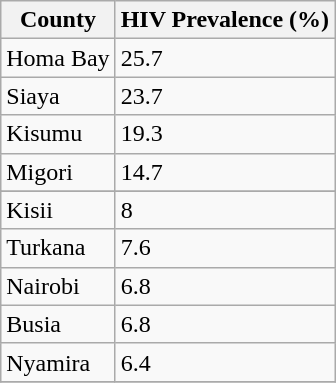<table class="wikitable">
<tr>
<th>County</th>
<th>HIV Prevalence (%)</th>
</tr>
<tr>
<td>Homa Bay</td>
<td>25.7</td>
</tr>
<tr>
<td>Siaya</td>
<td>23.7</td>
</tr>
<tr>
<td>Kisumu</td>
<td>19.3</td>
</tr>
<tr>
<td>Migori</td>
<td>14.7</td>
</tr>
<tr>
</tr>
<tr>
<td>Kisii</td>
<td>8</td>
</tr>
<tr>
<td>Turkana</td>
<td>7.6</td>
</tr>
<tr>
<td>Nairobi</td>
<td>6.8</td>
</tr>
<tr>
<td>Busia</td>
<td>6.8</td>
</tr>
<tr>
<td>Nyamira</td>
<td>6.4</td>
</tr>
<tr>
</tr>
</table>
